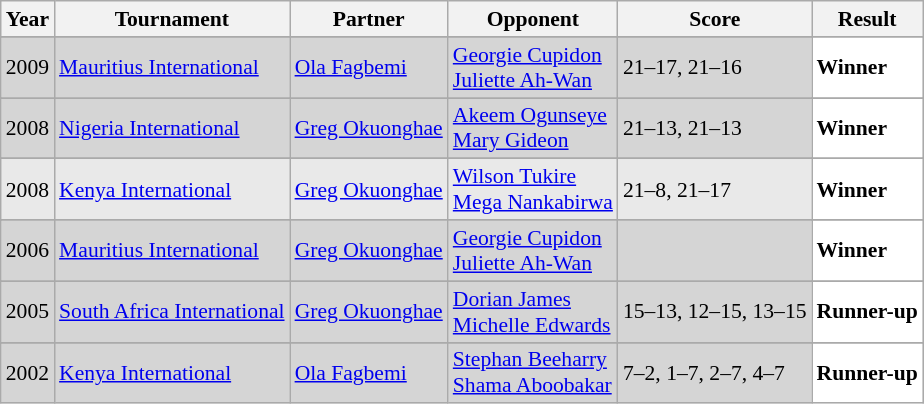<table class="sortable wikitable" style="font-size: 90%;">
<tr>
<th>Year</th>
<th>Tournament</th>
<th>Partner</th>
<th>Opponent</th>
<th>Score</th>
<th>Result</th>
</tr>
<tr>
</tr>
<tr style="background:#D5D5D5">
<td align="center">2009</td>
<td align="left"><a href='#'>Mauritius International</a></td>
<td align="left"> <a href='#'>Ola Fagbemi</a></td>
<td align="left"> <a href='#'>Georgie Cupidon</a><br> <a href='#'>Juliette Ah-Wan</a></td>
<td align="left">21–17, 21–16</td>
<td style="text-align:left; background:white"> <strong>Winner</strong></td>
</tr>
<tr>
</tr>
<tr style="background:#D5D5D5">
<td align="center">2008</td>
<td align="left"><a href='#'>Nigeria International</a></td>
<td align="left"> <a href='#'>Greg Okuonghae</a></td>
<td align="left"> <a href='#'>Akeem Ogunseye</a><br> <a href='#'>Mary Gideon</a></td>
<td align="left">21–13, 21–13</td>
<td style="text-align:left; background:white"> <strong>Winner</strong></td>
</tr>
<tr>
</tr>
<tr style="background:#E9E9E9">
<td align="center">2008</td>
<td align="left"><a href='#'>Kenya International</a></td>
<td align="left"> <a href='#'>Greg Okuonghae</a></td>
<td align="left"> <a href='#'>Wilson Tukire</a><br> <a href='#'>Mega Nankabirwa</a></td>
<td align="left">21–8, 21–17</td>
<td style="text-align:left; background:white"> <strong>Winner</strong></td>
</tr>
<tr>
</tr>
<tr style="background:#D5D5D5">
<td align="center">2006</td>
<td align="left"><a href='#'>Mauritius International</a></td>
<td align="left"> <a href='#'>Greg Okuonghae</a></td>
<td align="left"> <a href='#'>Georgie Cupidon</a><br> <a href='#'>Juliette Ah-Wan</a></td>
<td align="left"></td>
<td style="text-align:left; background:white"> <strong>Winner</strong></td>
</tr>
<tr>
</tr>
<tr style="background:#D5D5D5">
<td align="center">2005</td>
<td align="left"><a href='#'>South Africa International</a></td>
<td align="left"> <a href='#'>Greg Okuonghae</a></td>
<td align="left"> <a href='#'>Dorian James</a><br> <a href='#'>Michelle Edwards</a></td>
<td align="left">15–13, 12–15, 13–15</td>
<td style="text-align:left; background:white"> <strong>Runner-up</strong></td>
</tr>
<tr>
</tr>
<tr style="background:#D5D5D5">
<td align="center">2002</td>
<td align="left"><a href='#'>Kenya International</a></td>
<td align="left"> <a href='#'>Ola Fagbemi</a></td>
<td align="left"> <a href='#'>Stephan Beeharry</a><br> <a href='#'>Shama Aboobakar</a></td>
<td align="left">7–2, 1–7, 2–7, 4–7</td>
<td style="text-align:left; background:white"> <strong>Runner-up</strong></td>
</tr>
</table>
